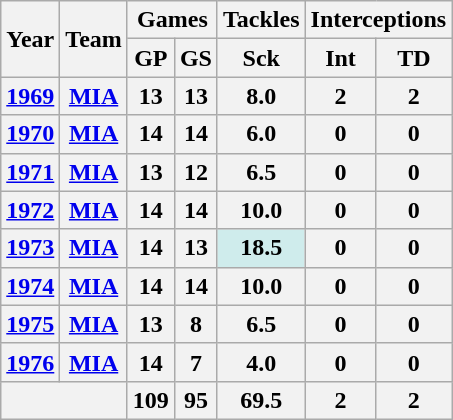<table class="wikitable" style="text-align:center;">
<tr>
<th rowspan="2">Year</th>
<th rowspan="2">Team</th>
<th colspan="2">Games</th>
<th colspan="1">Tackles</th>
<th colspan="2">Interceptions</th>
</tr>
<tr>
<th>GP</th>
<th>GS</th>
<th>Sck</th>
<th>Int</th>
<th>TD</th>
</tr>
<tr>
<th><a href='#'>1969</a></th>
<th><a href='#'>MIA</a></th>
<th>13</th>
<th>13</th>
<th>8.0</th>
<th><strong>2</strong></th>
<th><strong> 2</strong></th>
</tr>
<tr>
<th><a href='#'>1970</a></th>
<th><a href='#'>MIA</a></th>
<th><strong>14 </strong></th>
<th><strong>14</strong></th>
<th>6.0</th>
<th>0</th>
<th>0</th>
</tr>
<tr>
<th><a href='#'>1971</a></th>
<th><a href='#'>MIA</a></th>
<th>13</th>
<th>12</th>
<th>6.5</th>
<th>0</th>
<th>0</th>
</tr>
<tr>
<th><a href='#'>1972</a></th>
<th><a href='#'>MIA</a></th>
<th><strong>14 </strong></th>
<th><strong>14 </strong></th>
<th>10.0</th>
<th>0</th>
<th>0</th>
</tr>
<tr>
<th><a href='#'>1973</a></th>
<th><a href='#'>MIA</a></th>
<th><strong>14 </strong></th>
<th>13</th>
<th style="background:#cfecec; width:3em;"><strong>18.5</strong></th>
<th>0</th>
<th>0</th>
</tr>
<tr>
<th><a href='#'>1974</a></th>
<th><a href='#'>MIA</a></th>
<th><strong>14 </strong></th>
<th><strong>14 </strong></th>
<th>10.0</th>
<th>0</th>
<th>0</th>
</tr>
<tr>
<th><a href='#'>1975</a></th>
<th><a href='#'>MIA</a></th>
<th>13</th>
<th>8</th>
<th>6.5</th>
<th>0</th>
<th>0</th>
</tr>
<tr>
<th><a href='#'>1976</a></th>
<th><a href='#'>MIA</a></th>
<th><strong>14 </strong></th>
<th>7</th>
<th>4.0</th>
<th>0</th>
<th>0</th>
</tr>
<tr>
<th colspan="2"></th>
<th>109</th>
<th>95</th>
<th>69.5</th>
<th>2</th>
<th>2</th>
</tr>
</table>
